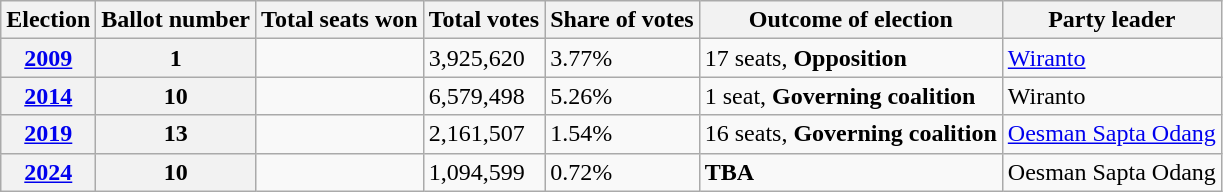<table class="wikitable">
<tr>
<th>Election</th>
<th>Ballot number</th>
<th>Total seats won</th>
<th>Total votes</th>
<th>Share of votes</th>
<th>Outcome of election</th>
<th>Party leader</th>
</tr>
<tr>
<th><a href='#'>2009</a></th>
<th>1</th>
<td></td>
<td>3,925,620</td>
<td>3.77%</td>
<td> 17 seats, <strong>Opposition</strong></td>
<td><a href='#'>Wiranto</a></td>
</tr>
<tr>
<th><a href='#'>2014</a></th>
<th>10</th>
<td></td>
<td>6,579,498</td>
<td>5.26%</td>
<td> 1 seat, <strong>Governing coalition</strong></td>
<td>Wiranto</td>
</tr>
<tr>
<th><a href='#'>2019</a></th>
<th>13</th>
<td></td>
<td>2,161,507</td>
<td>1.54%</td>
<td> 16 seats, <strong>Governing coalition</strong></td>
<td><a href='#'>Oesman Sapta Odang</a></td>
</tr>
<tr>
<th><a href='#'>2024</a></th>
<th>10</th>
<td></td>
<td>1,094,599</td>
<td>0.72%</td>
<td><strong>TBA</strong></td>
<td>Oesman Sapta Odang</td>
</tr>
</table>
